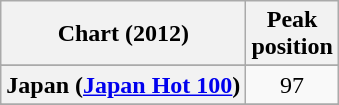<table class="wikitable sortable plainrowheaders" style="text-align:center">
<tr>
<th scope="col">Chart (2012)</th>
<th scope="col">Peak<br>position</th>
</tr>
<tr>
</tr>
<tr>
</tr>
<tr>
</tr>
<tr>
</tr>
<tr>
</tr>
<tr>
<th scope="row">Japan (<a href='#'>Japan Hot 100</a>)</th>
<td style="text-align:center;">97</td>
</tr>
<tr>
</tr>
<tr>
</tr>
<tr>
</tr>
<tr>
</tr>
</table>
